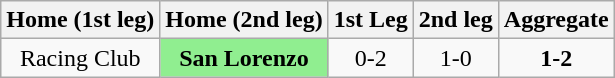<table class="wikitable" style="text-align: center;">
<tr>
<th>Home (1st leg)</th>
<th>Home (2nd leg)</th>
<th>1st Leg</th>
<th>2nd leg</th>
<th>Aggregate</th>
</tr>
<tr>
<td>Racing Club</td>
<td style="background:lightgreen;"><strong>San Lorenzo</strong></td>
<td>0-2</td>
<td>1-0</td>
<td><strong>1-2</strong></td>
</tr>
</table>
